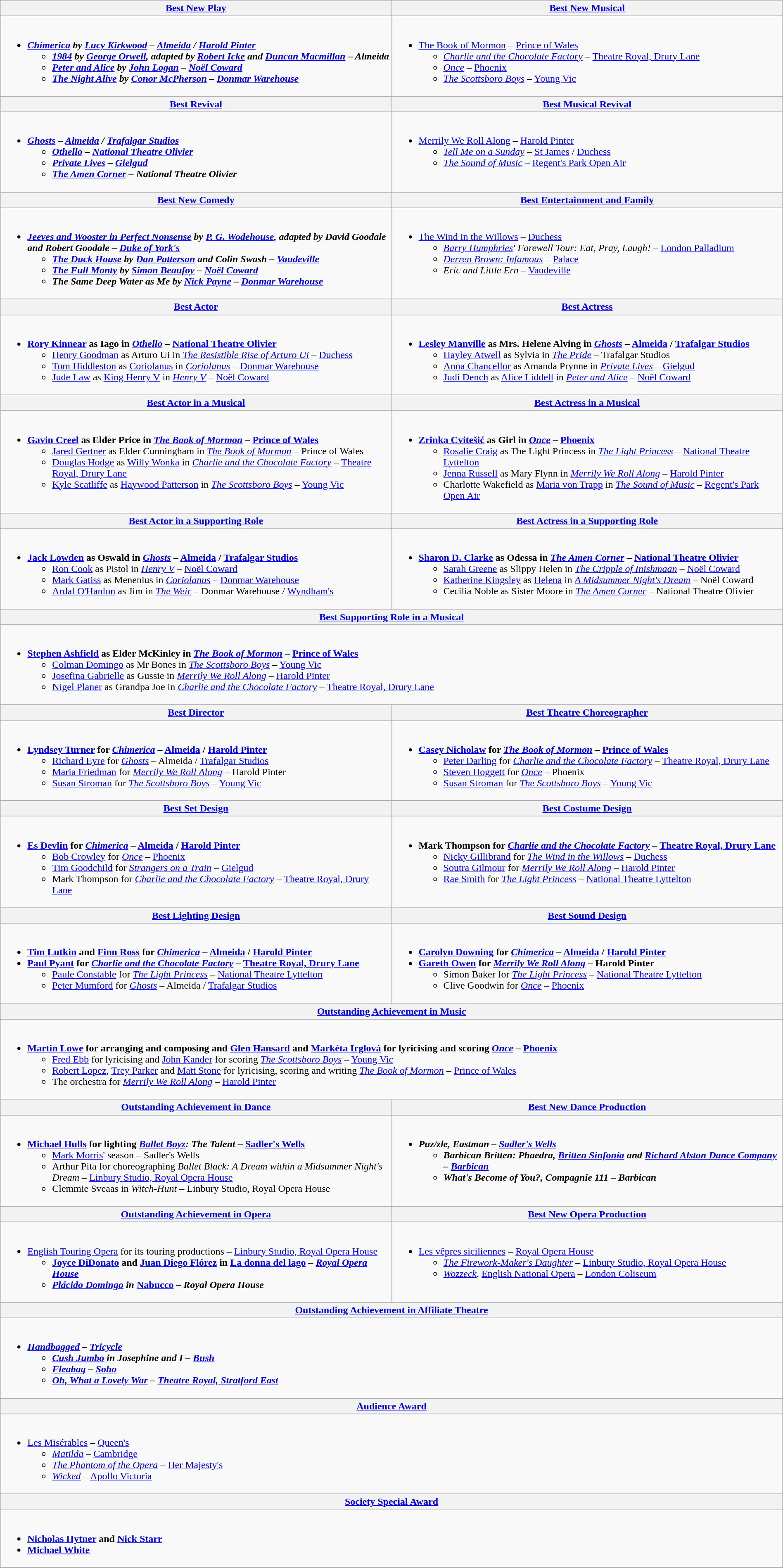<table class=wikitable width="100%">
<tr>
<th width="50%"><a href='#'>Best New Play</a></th>
<th width="50%"><a href='#'>Best New Musical</a></th>
</tr>
<tr>
<td valign="top"><br><ul><li><strong><em><a href='#'>Chimerica</a><em> by <a href='#'>Lucy Kirkwood</a> – <a href='#'>Almeida</a> / <a href='#'>Harold Pinter</a><strong><ul><li></em><a href='#'>1984</a><em> by <a href='#'>George Orwell</a>, adapted by <a href='#'>Robert Icke</a> and <a href='#'>Duncan Macmillan</a> – Almeida</li><li></em><a href='#'>Peter and Alice</a><em> by <a href='#'>John Logan</a> – <a href='#'>Noël Coward</a></li><li></em><a href='#'>The Night Alive</a><em> by <a href='#'>Conor McPherson</a> – <a href='#'>Donmar Warehouse</a></li></ul></li></ul></td>
<td valign="top"><br><ul><li></em></strong><a href='#'>The Book of Mormon</a></em> – <a href='#'>Prince of Wales</a></strong><ul><li><em><a href='#'>Charlie and the Chocolate Factory</a></em> – <a href='#'>Theatre Royal, Drury Lane</a></li><li><em><a href='#'>Once</a></em> – <a href='#'>Phoenix</a></li><li><em><a href='#'>The Scottsboro Boys</a></em> – <a href='#'>Young Vic</a></li></ul></li></ul></td>
</tr>
<tr>
<th width="50%"><a href='#'>Best Revival</a></th>
<th width="50%"><a href='#'>Best Musical Revival</a></th>
</tr>
<tr>
<td valign="top"><br><ul><li><strong><em><a href='#'>Ghosts</a><em> – <a href='#'>Almeida</a> / <a href='#'>Trafalgar Studios</a><strong><ul><li></em><a href='#'>Othello</a><em> – <a href='#'>National Theatre Olivier</a></li><li></em><a href='#'>Private Lives</a><em> – <a href='#'>Gielgud</a></li><li></em><a href='#'>The Amen Corner</a><em> – National Theatre Olivier</li></ul></li></ul></td>
<td valign="top"><br><ul><li></em></strong><a href='#'>Merrily We Roll Along</a></em> – <a href='#'>Harold Pinter</a></strong><ul><li><em><a href='#'>Tell Me on a Sunday</a></em> – <a href='#'>St James</a> / <a href='#'>Duchess</a></li><li><em><a href='#'>The Sound of Music</a></em> – <a href='#'>Regent's Park Open Air</a></li></ul></li></ul></td>
</tr>
<tr>
<th width="50%"><a href='#'>Best New Comedy</a></th>
<th width="50%"><a href='#'>Best Entertainment and Family</a></th>
</tr>
<tr>
<td valign="top"><br><ul><li><strong><em><a href='#'>Jeeves and Wooster in Perfect Nonsense</a><em> by <a href='#'>P. G. Wodehouse</a>, adapted by David Goodale and Robert Goodale – <a href='#'>Duke of York's</a><strong><ul><li></em><a href='#'>The Duck House</a><em> by <a href='#'>Dan Patterson</a> and Colin Swash – <a href='#'>Vaudeville</a></li><li></em><a href='#'>The Full Monty</a><em> by <a href='#'>Simon Beaufoy</a> – <a href='#'>Noël Coward</a></li><li></em>The Same Deep Water as Me<em> by <a href='#'>Nick Payne</a> – <a href='#'>Donmar Warehouse</a></li></ul></li></ul></td>
<td valign="top"><br><ul><li></em></strong><a href='#'>The Wind in the Willows</a></em> – <a href='#'>Duchess</a></strong><ul><li><em><a href='#'>Barry Humphries</a>' Farewell Tour: Eat, Pray, Laugh!</em> – <a href='#'>London Palladium</a></li><li><em><a href='#'>Derren Brown: Infamous</a></em> – <a href='#'>Palace</a></li><li><em>Eric and Little Ern</em> – <a href='#'>Vaudeville</a></li></ul></li></ul></td>
</tr>
<tr>
<th width="50%"><a href='#'>Best Actor</a></th>
<th width="50%"><a href='#'>Best Actress</a></th>
</tr>
<tr>
<td valign="top"><br><ul><li><strong><a href='#'>Rory Kinnear</a> as Iago in <em><a href='#'>Othello</a></em> – <a href='#'>National Theatre Olivier</a></strong><ul><li><a href='#'>Henry Goodman</a> as Arturo Ui in <em><a href='#'>The Resistible Rise of Arturo Ui</a></em> – <a href='#'>Duchess</a></li><li><a href='#'>Tom Hiddleston</a> as <a href='#'>Coriolanus</a> in <em><a href='#'>Coriolanus</a></em> – <a href='#'>Donmar Warehouse</a></li><li><a href='#'>Jude Law</a> as <a href='#'>King Henry V</a> in <em><a href='#'>Henry V</a></em> – <a href='#'>Noël Coward</a></li></ul></li></ul></td>
<td valign="top"><br><ul><li><strong><a href='#'>Lesley Manville</a> as Mrs. Helene Alving in <em><a href='#'>Ghosts</a></em> – <a href='#'>Almeida</a> / <a href='#'>Trafalgar Studios</a></strong><ul><li><a href='#'>Hayley Atwell</a> as Sylvia in <em><a href='#'>The Pride</a></em> – Trafalgar Studios</li><li><a href='#'>Anna Chancellor</a> as Amanda Prynne in <em><a href='#'>Private Lives</a></em> – <a href='#'>Gielgud</a></li><li><a href='#'>Judi Dench</a> as <a href='#'>Alice Liddell</a> in <em><a href='#'>Peter and Alice</a></em> – <a href='#'>Noël Coward</a></li></ul></li></ul></td>
</tr>
<tr>
<th width="50%"><a href='#'>Best Actor in a Musical</a></th>
<th width="50%"><a href='#'>Best Actress in a Musical</a></th>
</tr>
<tr>
<td valign="top"><br><ul><li><strong><a href='#'>Gavin Creel</a> as Elder Price in <em><a href='#'>The Book of Mormon</a></em> – <a href='#'>Prince of Wales</a></strong><ul><li><a href='#'>Jared Gertner</a> as Elder Cunningham in <em><a href='#'>The Book of Mormon</a></em> – Prince of Wales</li><li><a href='#'>Douglas Hodge</a> as <a href='#'>Willy Wonka</a> in <em><a href='#'>Charlie and the Chocolate Factory</a></em> – <a href='#'>Theatre Royal, Drury Lane</a></li><li><a href='#'>Kyle Scatliffe</a> as <a href='#'>Haywood Patterson</a> in <em><a href='#'>The Scottsboro Boys</a></em> – <a href='#'>Young Vic</a></li></ul></li></ul></td>
<td valign="top"><br><ul><li><strong><a href='#'>Zrinka Cvitešić</a> as Girl in <em><a href='#'>Once</a></em> – <a href='#'>Phoenix</a></strong><ul><li><a href='#'>Rosalie Craig</a> as The Light Princess in <em><a href='#'>The Light Princess</a></em> – <a href='#'>National Theatre Lyttelton</a></li><li><a href='#'>Jenna Russell</a> as Mary Flynn in <em><a href='#'>Merrily We Roll Along</a></em> – <a href='#'>Harold Pinter</a></li><li>Charlotte Wakefield as <a href='#'>Maria von Trapp</a> in <em><a href='#'>The Sound of Music</a></em> – <a href='#'>Regent's Park Open Air</a></li></ul></li></ul></td>
</tr>
<tr>
<th width="50%"><a href='#'>Best Actor in a Supporting Role</a></th>
<th width="50%"><a href='#'>Best Actress in a Supporting Role</a></th>
</tr>
<tr>
<td valign="top"><br><ul><li><strong><a href='#'>Jack Lowden</a> as Oswald in <em><a href='#'>Ghosts</a></em> – <a href='#'>Almeida</a> / <a href='#'>Trafalgar Studios</a></strong><ul><li><a href='#'>Ron Cook</a> as Pistol in <em><a href='#'>Henry V</a></em> – <a href='#'>Noël Coward</a></li><li><a href='#'>Mark Gatiss</a> as Menenius in <em><a href='#'>Coriolanus</a></em> – <a href='#'>Donmar Warehouse</a></li><li><a href='#'>Ardal O'Hanlon</a> as Jim in <em><a href='#'>The Weir</a></em> – Donmar Warehouse / <a href='#'>Wyndham's</a></li></ul></li></ul></td>
<td valign="top"><br><ul><li><strong><a href='#'>Sharon D. Clarke</a> as Odessa in <em><a href='#'>The Amen Corner</a></em> – <a href='#'>National Theatre Olivier</a></strong><ul><li><a href='#'>Sarah Greene</a> as Slippy Helen in <em><a href='#'>The Cripple of Inishmaan</a></em> – <a href='#'>Noël Coward</a></li><li><a href='#'>Katherine Kingsley</a> as <a href='#'>Helena</a> in <em><a href='#'>A Midsummer Night's Dream</a></em> – Noël Coward</li><li>Cecilia Noble as Sister Moore in <em><a href='#'>The Amen Corner</a></em> – National Theatre Olivier</li></ul></li></ul></td>
</tr>
<tr>
<th colspan=2><a href='#'>Best Supporting Role in a Musical</a></th>
</tr>
<tr>
<td colspan=2 valign="top"><br><ul><li><strong><a href='#'>Stephen Ashfield</a> as Elder McKinley in <em><a href='#'>The Book of Mormon</a></em> – <a href='#'>Prince of Wales</a></strong><ul><li><a href='#'>Colman Domingo</a> as Mr Bones in <em><a href='#'>The Scottsboro Boys</a></em> – <a href='#'>Young Vic</a></li><li><a href='#'>Josefina Gabrielle</a> as Gussie in <em><a href='#'>Merrily We Roll Along</a></em> – <a href='#'>Harold Pinter</a></li><li><a href='#'>Nigel Planer</a> as Grandpa Joe in <em><a href='#'>Charlie and the Chocolate Factory</a></em> – <a href='#'>Theatre Royal, Drury Lane</a></li></ul></li></ul></td>
</tr>
<tr>
<th width="50%"><a href='#'>Best Director</a></th>
<th width="50%"><a href='#'>Best Theatre Choreographer</a></th>
</tr>
<tr>
<td valign="top"><br><ul><li><strong><a href='#'>Lyndsey Turner</a> for <em><a href='#'>Chimerica</a></em> – <a href='#'>Almeida</a> / <a href='#'>Harold Pinter</a></strong><ul><li><a href='#'>Richard Eyre</a> for <em><a href='#'>Ghosts</a></em> – Almeida / <a href='#'>Trafalgar Studios</a></li><li><a href='#'>Maria Friedman</a> for <em><a href='#'>Merrily We Roll Along</a></em> – Harold Pinter</li><li><a href='#'>Susan Stroman</a> for <em><a href='#'>The Scottsboro Boys</a></em> – <a href='#'>Young Vic</a></li></ul></li></ul></td>
<td valign="top"><br><ul><li><strong><a href='#'>Casey Nicholaw</a> for <em><a href='#'>The Book of Mormon</a></em> – <a href='#'>Prince of Wales</a></strong><ul><li><a href='#'>Peter Darling</a> for <em><a href='#'>Charlie and the Chocolate Factory</a></em> – <a href='#'>Theatre Royal, Drury Lane</a></li><li><a href='#'>Steven Hoggett</a> for <em><a href='#'>Once</a></em> – Phoenix</li><li><a href='#'>Susan Stroman</a> for <em><a href='#'>The Scottsboro Boys</a></em> – <a href='#'>Young Vic</a></li></ul></li></ul></td>
</tr>
<tr>
<th width="50%"><a href='#'>Best Set Design</a></th>
<th width="50%"><a href='#'>Best Costume Design</a></th>
</tr>
<tr>
<td valign="top"><br><ul><li><strong><a href='#'>Es Devlin</a> for <em><a href='#'>Chimerica</a></em> – <a href='#'>Almeida</a> / <a href='#'>Harold Pinter</a></strong><ul><li><a href='#'>Bob Crowley</a> for <em><a href='#'>Once</a></em> – <a href='#'>Phoenix</a></li><li><a href='#'>Tim Goodchild</a> for <em><a href='#'>Strangers on a Train</a></em> – <a href='#'>Gielgud</a></li><li>Mark Thompson for <em><a href='#'>Charlie and the Chocolate Factory</a></em> – <a href='#'>Theatre Royal, Drury Lane</a></li></ul></li></ul></td>
<td valign="top"><br><ul><li><strong>Mark Thompson for <em><a href='#'>Charlie and the Chocolate Factory</a></em> – <a href='#'>Theatre Royal, Drury Lane</a></strong><ul><li><a href='#'>Nicky Gillibrand</a> for <em><a href='#'>The Wind in the Willows</a></em> – <a href='#'>Duchess</a></li><li><a href='#'>Soutra Gilmour</a> for <em><a href='#'>Merrily We Roll Along</a></em> – <a href='#'>Harold Pinter</a></li><li><a href='#'>Rae Smith</a> for <em><a href='#'>The Light Princess</a></em> – <a href='#'>National Theatre Lyttelton</a></li></ul></li></ul></td>
</tr>
<tr>
<th width="50%"><a href='#'>Best Lighting Design</a></th>
<th width="50%"><a href='#'>Best Sound Design</a></th>
</tr>
<tr>
<td valign="top"><br><ul><li><strong><a href='#'>Tim Lutkin</a> and <a href='#'>Finn Ross</a> for <em><a href='#'>Chimerica</a></em> – <a href='#'>Almeida</a> / <a href='#'>Harold Pinter</a></strong></li><li><strong><a href='#'>Paul Pyant</a> for <em><a href='#'>Charlie and the Chocolate Factory</a></em> – <a href='#'>Theatre Royal, Drury Lane</a></strong><ul><li><a href='#'>Paule Constable</a> for <em><a href='#'>The Light Princess</a></em> – <a href='#'>National Theatre Lyttelton</a></li><li><a href='#'>Peter Mumford</a> for <em><a href='#'>Ghosts</a></em> – Almeida / <a href='#'>Trafalgar Studios</a></li></ul></li></ul></td>
<td valign="top"><br><ul><li><strong><a href='#'>Carolyn Downing</a> for <em><a href='#'>Chimerica</a></em> – <a href='#'>Almeida</a> / <a href='#'>Harold Pinter</a></strong></li><li><strong><a href='#'>Gareth Owen</a> for <em><a href='#'>Merrily We Roll Along</a></em> – Harold Pinter</strong><ul><li>Simon Baker for <em><a href='#'>The Light Princess</a></em> – <a href='#'>National Theatre Lyttelton</a></li><li>Clive Goodwin for <em><a href='#'>Once</a></em> – <a href='#'>Phoenix</a></li></ul></li></ul></td>
</tr>
<tr>
<th colspan=2><a href='#'>Outstanding Achievement in Music</a></th>
</tr>
<tr>
<td colspan=2 valign="top"><br><ul><li><strong><a href='#'>Martin Lowe</a> for arranging and composing and <a href='#'>Glen Hansard</a> and <a href='#'>Markéta Irglová</a> for lyricising and scoring <em><a href='#'>Once</a></em> – <a href='#'>Phoenix</a></strong><ul><li><a href='#'>Fred Ebb</a> for lyricising and <a href='#'>John Kander</a> for scoring <em><a href='#'>The Scottsboro Boys</a></em> – <a href='#'>Young Vic</a></li><li><a href='#'>Robert Lopez</a>, <a href='#'>Trey Parker</a> and <a href='#'>Matt Stone</a> for lyricising, scoring and writing <em><a href='#'>The Book of Mormon</a></em> – <a href='#'>Prince of Wales</a></li><li>The orchestra for <em><a href='#'>Merrily We Roll Along</a></em> – <a href='#'>Harold Pinter</a></li></ul></li></ul></td>
</tr>
<tr>
<th width="50%"><a href='#'>Outstanding Achievement in Dance</a></th>
<th width="50%"><a href='#'>Best New Dance Production</a></th>
</tr>
<tr>
<td valign="top"><br><ul><li><strong><a href='#'>Michael Hulls</a> for lighting <em><a href='#'>Ballet Boyz</a>: The Talent</em> – <a href='#'>Sadler's Wells</a></strong><ul><li><a href='#'>Mark Morris</a>' season – Sadler's Wells</li><li>Arthur Pita for choreographing <em>Ballet Black: A Dream within a Midsummer Night's Dream</em> – <a href='#'>Linbury Studio, Royal Opera House</a></li><li>Clemmie Sveaas in <em>Witch-Hunt</em> – Linbury Studio, Royal Opera House</li></ul></li></ul></td>
<td valign="top"><br><ul><li><strong><em>Puz/zle<em>, Eastman – <a href='#'>Sadler's Wells</a><strong><ul><li></em>Barbican Britten: Phaedra<em>, <a href='#'>Britten Sinfonia</a> and <a href='#'>Richard Alston Dance Company</a> – <a href='#'>Barbican</a></li><li></em>What's Become of You?<em>, Compagnie 111 – Barbican</li></ul></li></ul></td>
</tr>
<tr>
<th width="50%"><a href='#'>Outstanding Achievement in Opera</a></th>
<th width="50%"><a href='#'>Best New Opera Production</a></th>
</tr>
<tr>
<td valign="top"><br><ul><li></strong><a href='#'>English Touring Opera</a> for its touring productions – <a href='#'>Linbury Studio, Royal Opera House</a><strong><ul><li><a href='#'>Joyce DiDonato</a> and <a href='#'>Juan Diego Flórez</a> in </em><a href='#'>La donna del lago</a><em> – <a href='#'>Royal Opera House</a></li><li><a href='#'>Plácido Domingo</a> in </em><a href='#'>Nabucco</a><em> – Royal Opera House</li></ul></li></ul></td>
<td valign="top"><br><ul><li></em></strong><a href='#'>Les vêpres siciliennes</a></em> – <a href='#'>Royal Opera House</a></strong><ul><li><em><a href='#'>The Firework-Maker's Daughter</a></em> – <a href='#'>Linbury Studio, Royal Opera House</a></li><li><em><a href='#'>Wozzeck</a></em>, <a href='#'>English National Opera</a> – <a href='#'>London Coliseum</a></li></ul></li></ul></td>
</tr>
<tr>
<th colspan=2><a href='#'>Outstanding Achievement in Affiliate Theatre</a></th>
</tr>
<tr>
<td colspan=2 valign="top"><br><ul><li><strong><em><a href='#'>Handbagged</a><em> – <a href='#'>Tricycle</a><strong><ul><li><a href='#'>Cush Jumbo</a> in </em>Josephine and I<em> – <a href='#'>Bush</a></li><li></em><a href='#'>Fleabag</a><em> – <a href='#'>Soho</a></li><li></em><a href='#'>Oh, What a Lovely War</a><em> – <a href='#'>Theatre Royal, Stratford East</a></li></ul></li></ul></td>
</tr>
<tr>
<th colspan=2><a href='#'>Audience Award</a></th>
</tr>
<tr>
<td colspan=2 valign="top"><br><ul><li></em></strong><a href='#'>Les Misérables</a></em> – <a href='#'>Queen's</a></strong><ul><li><em><a href='#'>Matilda</a></em> – <a href='#'>Cambridge</a></li><li><em><a href='#'>The Phantom of the Opera</a></em> – <a href='#'>Her Majesty's</a></li><li><em><a href='#'>Wicked</a></em> – <a href='#'>Apollo Victoria</a></li></ul></li></ul></td>
</tr>
<tr>
<th colspan=2><a href='#'>Society Special Award</a></th>
</tr>
<tr>
<td colspan=2 valign="top"><br><ul><li><strong><a href='#'>Nicholas Hytner</a> and <a href='#'>Nick Starr</a></strong></li><li><strong><a href='#'>Michael White</a></strong></li></ul></td>
</tr>
</table>
